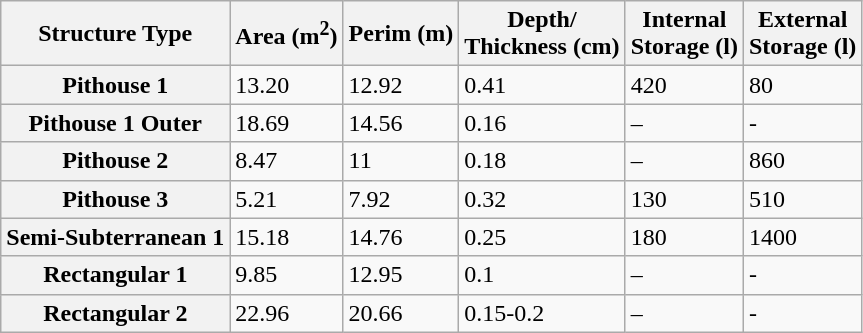<table class="wikitable">
<tr>
<th>Structure Type</th>
<th>Area (m<sup>2</sup>)</th>
<th>Perim (m)</th>
<th>Depth/<br>Thickness (cm)</th>
<th>Internal<br>Storage (l)</th>
<th>External<br>Storage (l)</th>
</tr>
<tr>
<th>Pithouse 1</th>
<td>13.20</td>
<td>12.92</td>
<td>0.41</td>
<td>420</td>
<td>80</td>
</tr>
<tr>
<th>Pithouse 1 Outer</th>
<td>18.69</td>
<td>14.56</td>
<td>0.16</td>
<td>–</td>
<td>-</td>
</tr>
<tr>
<th>Pithouse 2</th>
<td>8.47</td>
<td>11</td>
<td>0.18</td>
<td>–</td>
<td>860</td>
</tr>
<tr>
<th>Pithouse 3</th>
<td>5.21</td>
<td>7.92</td>
<td>0.32</td>
<td>130</td>
<td>510</td>
</tr>
<tr>
<th>Semi-Subterranean 1</th>
<td>15.18</td>
<td>14.76</td>
<td>0.25</td>
<td>180</td>
<td>1400</td>
</tr>
<tr>
<th>Rectangular 1</th>
<td>9.85</td>
<td>12.95</td>
<td>0.1</td>
<td>–</td>
<td>-</td>
</tr>
<tr>
<th>Rectangular 2</th>
<td>22.96</td>
<td>20.66</td>
<td>0.15-0.2</td>
<td>–</td>
<td>-</td>
</tr>
</table>
